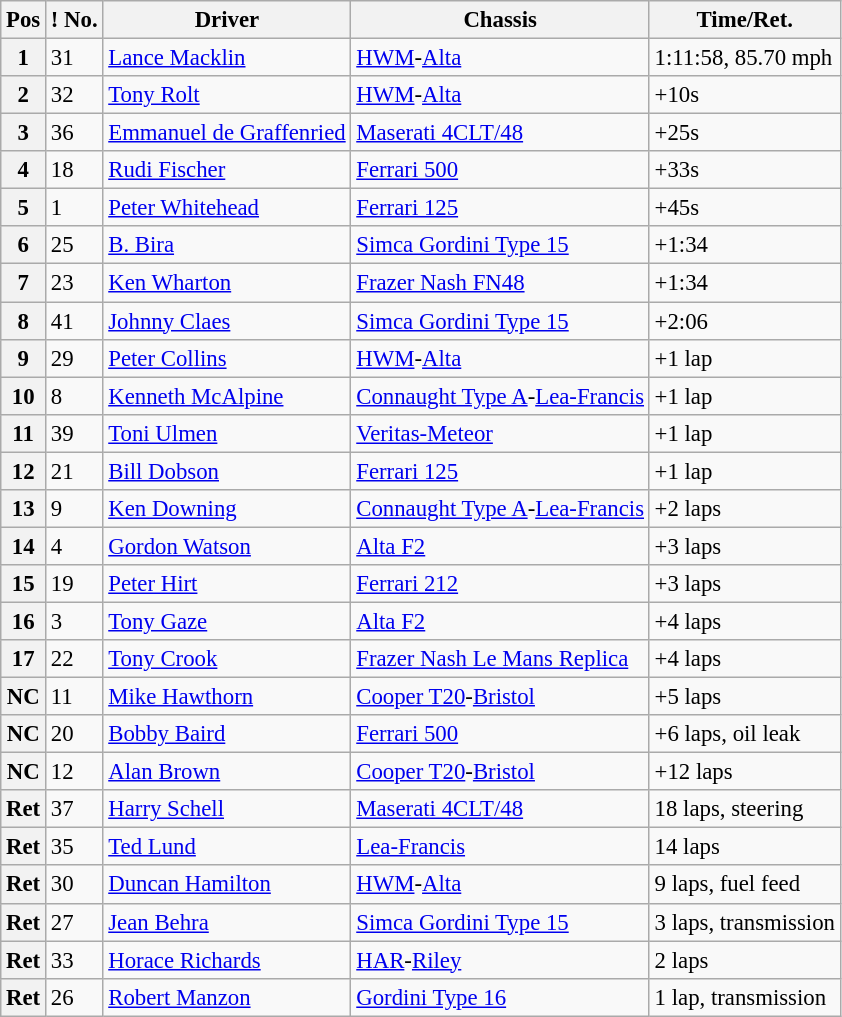<table class="wikitable" style="font-size: 95%;">
<tr>
<th>Pos</th>
<th>! No.</th>
<th>Driver</th>
<th>Chassis</th>
<th>Time/Ret.</th>
</tr>
<tr>
<th>1</th>
<td>31</td>
<td> <a href='#'>Lance Macklin</a></td>
<td><a href='#'>HWM</a>-<a href='#'>Alta</a></td>
<td>1:11:58, 85.70 mph</td>
</tr>
<tr>
<th>2</th>
<td>32</td>
<td> <a href='#'>Tony Rolt</a></td>
<td><a href='#'>HWM</a>-<a href='#'>Alta</a></td>
<td>+10s</td>
</tr>
<tr>
<th>3</th>
<td>36</td>
<td> <a href='#'>Emmanuel de Graffenried</a></td>
<td><a href='#'>Maserati 4CLT/48</a></td>
<td>+25s</td>
</tr>
<tr>
<th>4</th>
<td>18</td>
<td> <a href='#'>Rudi Fischer</a></td>
<td><a href='#'>Ferrari 500</a></td>
<td>+33s</td>
</tr>
<tr>
<th>5</th>
<td>1</td>
<td> <a href='#'>Peter Whitehead</a></td>
<td><a href='#'>Ferrari 125</a></td>
<td>+45s</td>
</tr>
<tr>
<th>6</th>
<td>25</td>
<td> <a href='#'>B. Bira</a></td>
<td><a href='#'>Simca Gordini Type 15</a></td>
<td>+1:34</td>
</tr>
<tr>
<th>7</th>
<td>23</td>
<td> <a href='#'>Ken Wharton</a></td>
<td><a href='#'>Frazer Nash FN48</a></td>
<td>+1:34</td>
</tr>
<tr>
<th>8</th>
<td>41</td>
<td> <a href='#'>Johnny Claes</a></td>
<td><a href='#'>Simca Gordini Type 15</a></td>
<td>+2:06</td>
</tr>
<tr>
<th>9</th>
<td>29</td>
<td> <a href='#'>Peter Collins</a></td>
<td><a href='#'>HWM</a>-<a href='#'>Alta</a></td>
<td>+1 lap</td>
</tr>
<tr>
<th>10</th>
<td>8</td>
<td> <a href='#'>Kenneth McAlpine</a></td>
<td><a href='#'>Connaught Type A</a>-<a href='#'>Lea-Francis</a></td>
<td>+1 lap</td>
</tr>
<tr>
<th>11</th>
<td>39</td>
<td> <a href='#'>Toni Ulmen</a></td>
<td><a href='#'>Veritas-Meteor</a></td>
<td>+1 lap</td>
</tr>
<tr>
<th>12</th>
<td>21</td>
<td> <a href='#'>Bill Dobson</a></td>
<td><a href='#'>Ferrari 125</a></td>
<td>+1 lap</td>
</tr>
<tr>
<th>13</th>
<td>9</td>
<td> <a href='#'>Ken Downing</a></td>
<td><a href='#'>Connaught Type A</a>-<a href='#'>Lea-Francis</a></td>
<td>+2 laps</td>
</tr>
<tr>
<th>14</th>
<td>4</td>
<td> <a href='#'>Gordon Watson</a></td>
<td><a href='#'>Alta F2</a></td>
<td>+3 laps</td>
</tr>
<tr>
<th>15</th>
<td>19</td>
<td> <a href='#'>Peter Hirt</a></td>
<td><a href='#'>Ferrari 212</a></td>
<td>+3 laps</td>
</tr>
<tr>
<th>16</th>
<td>3</td>
<td> <a href='#'>Tony Gaze</a></td>
<td><a href='#'>Alta F2</a></td>
<td>+4 laps</td>
</tr>
<tr>
<th>17</th>
<td>22</td>
<td> <a href='#'>Tony Crook</a></td>
<td><a href='#'>Frazer Nash Le Mans Replica</a></td>
<td>+4 laps</td>
</tr>
<tr>
<th>NC</th>
<td>11</td>
<td> <a href='#'>Mike Hawthorn</a></td>
<td><a href='#'>Cooper T20</a>-<a href='#'>Bristol</a></td>
<td>+5 laps</td>
</tr>
<tr>
<th>NC</th>
<td>20</td>
<td> <a href='#'>Bobby Baird</a></td>
<td><a href='#'>Ferrari 500</a></td>
<td>+6 laps, oil leak</td>
</tr>
<tr>
<th>NC</th>
<td>12</td>
<td> <a href='#'>Alan Brown</a></td>
<td><a href='#'>Cooper T20</a>-<a href='#'>Bristol</a></td>
<td>+12 laps</td>
</tr>
<tr>
<th>Ret</th>
<td>37</td>
<td> <a href='#'>Harry Schell</a></td>
<td><a href='#'>Maserati 4CLT/48</a></td>
<td>18 laps, steering</td>
</tr>
<tr>
<th>Ret</th>
<td>35</td>
<td> <a href='#'>Ted Lund</a></td>
<td><a href='#'>Lea-Francis</a></td>
<td>14 laps</td>
</tr>
<tr>
<th>Ret</th>
<td>30</td>
<td> <a href='#'>Duncan Hamilton</a></td>
<td><a href='#'>HWM</a>-<a href='#'>Alta</a></td>
<td>9 laps, fuel feed</td>
</tr>
<tr>
<th>Ret</th>
<td>27</td>
<td> <a href='#'>Jean Behra</a></td>
<td><a href='#'>Simca Gordini Type 15</a></td>
<td>3 laps, transmission</td>
</tr>
<tr>
<th>Ret</th>
<td>33</td>
<td> <a href='#'>Horace Richards</a></td>
<td><a href='#'>HAR</a>-<a href='#'>Riley</a></td>
<td>2 laps</td>
</tr>
<tr>
<th>Ret</th>
<td>26</td>
<td> <a href='#'>Robert Manzon</a></td>
<td><a href='#'>Gordini Type 16</a></td>
<td>1 lap, transmission</td>
</tr>
</table>
